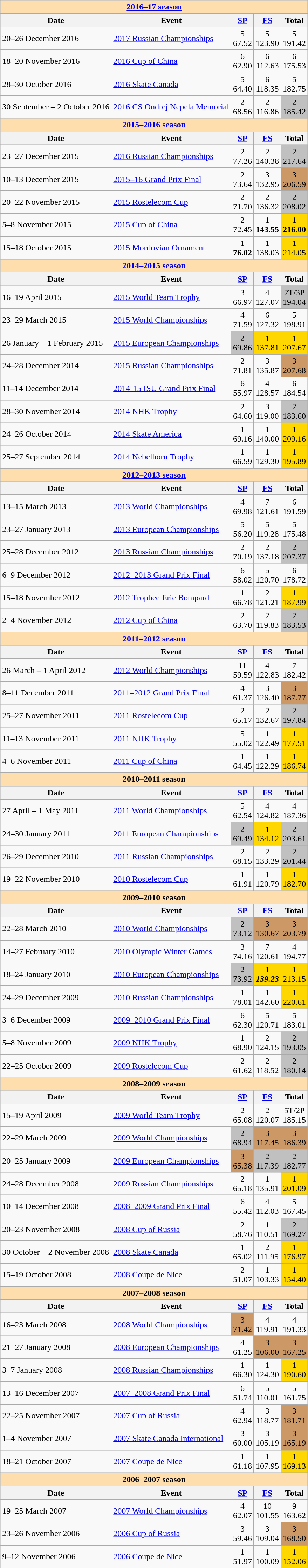<table class="wikitable">
<tr>
<td style="background-color: #ffdead;" colspan=5 align=center><a href='#'><strong>2016–17 season</strong></a></td>
</tr>
<tr>
<th>Date</th>
<th>Event</th>
<th><a href='#'>SP</a></th>
<th><a href='#'>FS</a></th>
<th>Total</th>
</tr>
<tr>
<td>20–26 December 2016</td>
<td><a href='#'>2017 Russian Championships</a></td>
<td align=center>5 <br> 67.52</td>
<td align=center>5 <br> 123.90</td>
<td align=center>5 <br> 191.42</td>
</tr>
<tr>
<td>18–20 November 2016</td>
<td><a href='#'>2016 Cup of China</a></td>
<td align=center>6 <br> 62.90</td>
<td align=center>6 <br> 112.63</td>
<td align=center>6 <br> 175.53</td>
</tr>
<tr>
<td>28–30 October 2016</td>
<td><a href='#'>2016 Skate Canada</a></td>
<td align=center>5 <br> 64.40</td>
<td align=center>6 <br> 118.35</td>
<td align=center>5 <br> 182.75</td>
</tr>
<tr>
<td>30 September – 2 October 2016</td>
<td><a href='#'>2016 CS Ondrej Nepela Memorial</a></td>
<td align=center>2 <br> 68.56</td>
<td align=center>2 <br> 116.86</td>
<td align=center bgcolor=silver>2 <br> 185.42</td>
</tr>
<tr>
<td style="background-color: #ffdead;" colspan=5 align=center><strong><a href='#'>2015–2016 season</a></strong></td>
</tr>
<tr>
<th>Date</th>
<th>Event</th>
<th><a href='#'>SP</a></th>
<th><a href='#'>FS</a></th>
<th>Total</th>
</tr>
<tr>
<td>23–27 December 2015</td>
<td><a href='#'>2016 Russian Championships</a></td>
<td align=center>2 <br> 77.26</td>
<td align=center>2 <br> 140.38</td>
<td align=center bgcolor=silver>2 <br> 217.64</td>
</tr>
<tr>
<td>10–13 December 2015</td>
<td><a href='#'>2015–16 Grand Prix Final</a></td>
<td align=center>2 <br> 73.64</td>
<td align=center>3 <br> 132.95</td>
<td align=center bgcolor=cc9966>3 <br> 206.59</td>
</tr>
<tr>
<td>20–22 November 2015</td>
<td><a href='#'>2015 Rostelecom Cup</a></td>
<td align=center>2 <br> 71.70</td>
<td align=center>2 <br> 136.32</td>
<td align=center bgcolor=silver>2 <br> 208.02</td>
</tr>
<tr>
<td>5–8 November 2015</td>
<td><a href='#'>2015 Cup of China</a></td>
<td align=center>2 <br> 72.45</td>
<td align=center>1 <br> <strong>143.55</strong></td>
<td align=center bgcolor=gold>1 <br> <strong>216.00</strong></td>
</tr>
<tr>
<td>15–18 October 2015</td>
<td><a href='#'>2015 Mordovian Ornament</a></td>
<td align=center>1 <br> <strong>76.02</strong></td>
<td align=center>1 <br> 138.03</td>
<td align=center bgcolor=gold>1 <br> 214.05</td>
</tr>
<tr>
<td style="background-color: #ffdead;" colspan=5 align=center><strong><a href='#'>2014–2015 season</a></strong></td>
</tr>
<tr>
<th>Date</th>
<th>Event</th>
<th><a href='#'>SP</a></th>
<th><a href='#'>FS</a></th>
<th>Total</th>
</tr>
<tr>
<td>16–19 April 2015</td>
<td><a href='#'>2015 World Team Trophy</a></td>
<td align=center>3 <br> 66.97</td>
<td align=center>4 <br> 127.07</td>
<td align=center bgcolor=silver>2T/3P <br> 194.04</td>
</tr>
<tr>
<td>23–29 March 2015</td>
<td><a href='#'>2015 World Championships</a></td>
<td align=center>4 <br> 71.59</td>
<td align=center>6 <br> 127.32</td>
<td align=center>5 <br> 198.91</td>
</tr>
<tr>
<td>26 January – 1 February 2015</td>
<td><a href='#'>2015 European Championships</a></td>
<td align=center bgcolor=silver>2 <br> 69.86</td>
<td align=center bgcolor=gold>1 <br> 137.81</td>
<td align=center bgcolor=gold>1 <br> 207.67</td>
</tr>
<tr>
<td>24–28 December 2014</td>
<td><a href='#'>2015 Russian Championships</a></td>
<td align=center>2 <br> 71.81</td>
<td align=center>3 <br> 135.87</td>
<td align=center bgcolor=cc9966>3 <br> 207.68</td>
</tr>
<tr>
<td>11–14 December 2014</td>
<td><a href='#'>2014-15 ISU Grand Prix Final</a></td>
<td align=center>6 <br> 55.97</td>
<td align=center>4 <br> 128.57</td>
<td align=center>6 <br> 184.54</td>
</tr>
<tr>
<td>28–30 November 2014</td>
<td><a href='#'>2014 NHK Trophy</a></td>
<td align=center>2 <br> 64.60</td>
<td align=center>3 <br> 119.00</td>
<td align=center bgcolor=silver>2 <br> 183.60</td>
</tr>
<tr>
<td>24–26 October 2014</td>
<td><a href='#'>2014 Skate America</a></td>
<td align=center>1 <br> 69.16</td>
<td align=center>1 <br> 140.00</td>
<td align=center bgcolor=gold>1 <br> 209.16</td>
</tr>
<tr>
<td>25–27 September 2014</td>
<td><a href='#'>2014 Nebelhorn Trophy</a></td>
<td align=center>1 <br> 66.59</td>
<td align=center>1 <br> 129.30</td>
<td align=center bgcolor=gold>1 <br> 195.89</td>
</tr>
<tr>
<td style="background-color: #ffdead;" colspan=5 align=center><strong><a href='#'>2012–2013 season</a></strong></td>
</tr>
<tr>
<th>Date</th>
<th>Event</th>
<th><a href='#'>SP</a></th>
<th><a href='#'>FS</a></th>
<th>Total</th>
</tr>
<tr>
<td>13–15 March 2013</td>
<td><a href='#'>2013 World Championships</a></td>
<td align=center>4 <br> 69.98</td>
<td align=center>7 <br> 121.61</td>
<td align=center>6 <br> 191.59</td>
</tr>
<tr>
<td>23–27 January 2013</td>
<td><a href='#'>2013 European Championships</a></td>
<td align=center>5 <br> 56.20</td>
<td align=center>5 <br> 119.28</td>
<td align=center>5 <br> 175.48</td>
</tr>
<tr>
<td>25–28 December 2012</td>
<td><a href='#'>2013 Russian Championships</a></td>
<td align=center>2 <br> 70.19</td>
<td align=center>2 <br> 137.18</td>
<td align=center bgcolor=silver>2 <br> 207.37</td>
</tr>
<tr>
<td>6–9 December 2012</td>
<td><a href='#'>2012–2013 Grand Prix Final</a></td>
<td align=center>6 <br> 58.02</td>
<td align=center>5 <br> 120.70</td>
<td align=center>6 <br> 178.72</td>
</tr>
<tr>
<td>15–18 November 2012</td>
<td><a href='#'>2012 Trophee Eric Bompard</a></td>
<td align=center>1 <br> 66.78</td>
<td align=center>2 <br> 121.21</td>
<td align=center bgcolor=gold>1 <br> 187.99</td>
</tr>
<tr>
<td>2–4 November 2012</td>
<td><a href='#'>2012 Cup of China</a></td>
<td align=center>2 <br> 63.70</td>
<td align=center>2 <br> 119.83</td>
<td align=center bgcolor=silver>2 <br> 183.53</td>
</tr>
<tr>
<td style="background-color: #ffdead;" colspan=5 align=center><strong><a href='#'>2011–2012 season</a></strong></td>
</tr>
<tr>
<th>Date</th>
<th>Event</th>
<th><a href='#'>SP</a></th>
<th><a href='#'>FS</a></th>
<th>Total</th>
</tr>
<tr>
<td>26 March – 1 April 2012</td>
<td><a href='#'>2012 World Championships</a></td>
<td align=center>11 <br> 59.59</td>
<td align=center>4  <br> 122.83</td>
<td align=center>7  <br> 182.42</td>
</tr>
<tr>
<td>8–11 December 2011</td>
<td><a href='#'>2011–2012 Grand Prix Final</a></td>
<td align=center>4 <br> 61.37</td>
<td align=center>3 <br> 126.40</td>
<td align=center bgcolor=cc9966>3 <br> 187.77</td>
</tr>
<tr>
<td>25–27 November 2011</td>
<td><a href='#'>2011 Rostelecom Cup</a></td>
<td align=center>2 <br> 65.17</td>
<td align=center>2 <br> 132.67</td>
<td align=center bgcolor=silver>2 <br> 197.84</td>
</tr>
<tr>
<td>11–13 November 2011</td>
<td><a href='#'>2011 NHK Trophy</a></td>
<td align=center>5 <br> 55.02</td>
<td align=center>1 <br> 122.49</td>
<td align=center bgcolor=gold>1 <br> 177.51</td>
</tr>
<tr>
<td>4–6 November 2011</td>
<td><a href='#'>2011 Cup of China</a></td>
<td align=center>1 <br> 64.45</td>
<td align=center>1 <br> 122.29</td>
<td align=center bgcolor=gold>1 <br> 186.74</td>
</tr>
<tr>
<td style="background-color: #ffdead;" colspan=5 align=center><strong>2010–2011 season</strong></td>
</tr>
<tr>
<th>Date</th>
<th>Event</th>
<th><a href='#'>SP</a></th>
<th><a href='#'>FS</a></th>
<th>Total</th>
</tr>
<tr>
<td>27 April – 1 May 2011</td>
<td><a href='#'>2011 World Championships</a></td>
<td align=center>5 <br> 62.54</td>
<td align=center>4 <br> 124.82</td>
<td align=center>4 <br> 187.36</td>
</tr>
<tr>
<td>24–30 January 2011</td>
<td><a href='#'>2011 European Championships</a></td>
<td align=center bgcolor=silver>2 <br> 69.49</td>
<td align=center bgcolor=gold>1   <br> 134.12</td>
<td align=center bgcolor=silver>2 <br> 203.61</td>
</tr>
<tr>
<td>26–29 December 2010</td>
<td><a href='#'>2011 Russian Championships</a></td>
<td align=center>2 <br>68.15</td>
<td align=center>2 <br>133.29</td>
<td align=center bgcolor=silver>2 <br> 201.44</td>
</tr>
<tr>
<td>19–22 November 2010</td>
<td><a href='#'>2010 Rostelecom Cup</a></td>
<td align=center>1 <br> 61.91</td>
<td align=center>1 <br> 120.79</td>
<td align=center bgcolor=gold>1 <br> 182.70</td>
</tr>
<tr>
<td style="background-color: #ffdead;" colspan=5 align=center><strong>2009–2010 season</strong></td>
</tr>
<tr>
<th>Date</th>
<th>Event</th>
<th><a href='#'>SP</a></th>
<th><a href='#'>FS</a></th>
<th>Total</th>
</tr>
<tr>
<td>22–28 March 2010</td>
<td><a href='#'>2010 World Championships</a></td>
<td align=center bgcolor=silver>2 <br> 73.12</td>
<td align=center bgcolor=cc9966>3 <br> 130.67</td>
<td align=center bgcolor=cc9966>3 <br> 203.79</td>
</tr>
<tr>
<td>14–27 February 2010</td>
<td><a href='#'>2010 Olympic Winter Games</a></td>
<td align=center>3 <br> 74.16</td>
<td align=center>7 <br> 120.61</td>
<td align=center>4 <br> 194.77</td>
</tr>
<tr>
<td>18–24 January 2010</td>
<td><a href='#'>2010 European Championships</a></td>
<td align=center bgcolor=silver>2 <br> 73.92</td>
<td align=center bgcolor=gold>1   <br> <strong><em>139.23</em></strong></td>
<td align=center bgcolor=gold>1   <br> 213.15</td>
</tr>
<tr>
<td>24–29 December 2009</td>
<td><a href='#'>2010 Russian Championships</a></td>
<td align=center>1 <br>78.01</td>
<td align=center>1 <br>142.60</td>
<td align=center bgcolor=gold>1 <br> 220.61</td>
</tr>
<tr>
<td>3–6 December 2009</td>
<td><a href='#'>2009–2010 Grand Prix Final</a></td>
<td align=center>6 <br> 62.30</td>
<td align=center>5 <br> 120.71</td>
<td align=center>5 <br> 183.01</td>
</tr>
<tr>
<td>5–8 November 2009</td>
<td><a href='#'>2009 NHK Trophy</a></td>
<td align=center>1 <br> 68.90</td>
<td align=center>2 <br> 124.15</td>
<td align=center bgcolor=silver>2 <br> 193.05</td>
</tr>
<tr>
<td>22–25 October 2009</td>
<td><a href='#'>2009 Rostelecom Cup</a></td>
<td align=center>2 <br> 61.62</td>
<td align=center>2 <br> 118.52</td>
<td align=center bgcolor=silver>2 <br> 180.14</td>
</tr>
<tr>
<td style="background-color: #ffdead;" colspan=5 align=center><strong>2008–2009 season</strong></td>
</tr>
<tr>
<th>Date</th>
<th>Event</th>
<th><a href='#'>SP</a></th>
<th><a href='#'>FS</a></th>
<th>Total</th>
</tr>
<tr>
<td>15–19 April 2009</td>
<td><a href='#'>2009 World Team Trophy</a></td>
<td align=center>2 <br> 65.08</td>
<td align=center>2 <br> 120.07</td>
<td align=center>5T/2P <br> 185.15</td>
</tr>
<tr>
<td>22–29 March 2009</td>
<td><a href='#'>2009 World Championships</a></td>
<td align=center bgcolor=silver>2 <br> 68.94</td>
<td align=center bgcolor=cc9966>3 <br> 117.45</td>
<td align=center bgcolor=cc9966>3 <br> 186.39</td>
</tr>
<tr>
<td>20–25 January 2009</td>
<td><a href='#'>2009 European Championships</a></td>
<td align=center bgcolor=cc9966>3 <br> 65.38</td>
<td align=center bgcolor=silver>2 <br> 117.39</td>
<td align=center bgcolor=silver>2 <br> 182.77</td>
</tr>
<tr>
<td>24–28 December 2008</td>
<td><a href='#'>2009 Russian Championships</a></td>
<td align=center>2 <br>65.18</td>
<td align=center>1 <br>135.91</td>
<td align=center bgcolor=gold>1 <br> 201.09</td>
</tr>
<tr>
<td>10–14 December 2008</td>
<td><a href='#'>2008–2009 Grand Prix Final</a></td>
<td align=center>6 <br> 55.42</td>
<td align=center>4 <br> 112.03</td>
<td align=center>5 <br> 167.45</td>
</tr>
<tr>
<td>20–23 November 2008</td>
<td><a href='#'>2008 Cup of Russia</a></td>
<td align=center>2 <br>58.76</td>
<td align=center>1 <br>110.51</td>
<td align=center bgcolor=silver>2 <br> 169.27</td>
</tr>
<tr>
<td>30 October – 2 November 2008</td>
<td><a href='#'>2008 Skate Canada</a></td>
<td align=center>1 <br> 65.02</td>
<td align=center>2 <br> 111.95</td>
<td align=center bgcolor=gold>1 <br> 176.97</td>
</tr>
<tr>
<td>15–19 October 2008</td>
<td><a href='#'>2008 Coupe de Nice</a></td>
<td align=center>2 <br> 51.07</td>
<td align=center>1 <br> 103.33</td>
<td align=center bgcolor=gold>1 <br> 154.40</td>
</tr>
<tr>
<td style="background-color: #ffdead; " colspan=5 align=center><strong>2007–2008 season</strong></td>
</tr>
<tr>
<th>Date</th>
<th>Event</th>
<th><a href='#'>SP</a></th>
<th><a href='#'>FS</a></th>
<th>Total</th>
</tr>
<tr>
<td>16–23 March 2008</td>
<td><a href='#'>2008 World Championships</a></td>
<td align=center bgcolor=cc9966>3 <br> 71.42</td>
<td align=center>4 <br> 119.91</td>
<td align=center>4 <br> 191.33</td>
</tr>
<tr>
<td>21–27 January 2008</td>
<td><a href='#'>2008 European Championships</a></td>
<td align=center>4 <br> 61.25</td>
<td align=center bgcolor=cc9966>3 <br> 106.00</td>
<td align=center bgcolor=cc9966>3 <br> 167.25</td>
</tr>
<tr>
<td>3–7 January 2008</td>
<td><a href='#'>2008 Russian Championships</a></td>
<td align=center>1 <br> 66.30</td>
<td align=center>1 <br> 124.30</td>
<td align=center bgcolor=gold>1 <br> 190.60</td>
</tr>
<tr>
<td>13–16 December 2007</td>
<td><a href='#'>2007–2008 Grand Prix Final</a></td>
<td align=center>6 <br> 51.74</td>
<td align=center>5 <br> 110.01</td>
<td align=center>5 <br> 161.75</td>
</tr>
<tr>
<td>22–25 November 2007</td>
<td><a href='#'>2007 Cup of Russia</a></td>
<td align=center>4 <br> 62.94</td>
<td align=center>3 <br> 118.77</td>
<td align=center bgcolor=cc9966>3 <br> 181.71</td>
</tr>
<tr>
<td>1–4 November 2007</td>
<td><a href='#'>2007 Skate Canada International</a></td>
<td align=center>3 <br> 60.00</td>
<td align=center>3 <br> 105.19</td>
<td align=center bgcolor=cc9966>3 <br> 165.19</td>
</tr>
<tr>
<td>18–21 October 2007</td>
<td><a href='#'>2007 Coupe de Nice</a></td>
<td align=center>1 <br> 61.18</td>
<td align=center>1 <br> 107.95</td>
<td align=center bgcolor=gold>1 <br> 169.13</td>
</tr>
<tr>
<td style="background-color: #ffdead; " colspan=5 align=center><strong>2006–2007 season</strong></td>
</tr>
<tr>
<th>Date</th>
<th>Event</th>
<th><a href='#'>SP</a></th>
<th><a href='#'>FS</a></th>
<th>Total</th>
</tr>
<tr>
<td>19–25 March 2007</td>
<td><a href='#'>2007 World Championships</a></td>
<td align=center>4  <br> 62.07</td>
<td align=center>10 <br> 101.55</td>
<td align=center>9  <br> 163.62</td>
</tr>
<tr>
<td>23–26 November 2006</td>
<td><a href='#'>2006 Cup of Russia</a></td>
<td align=center>3 <br> 59.46</td>
<td align=center>3 <br> 109.04</td>
<td align=center bgcolor=cc9966>3 <br> 168.50</td>
</tr>
<tr>
<td>9–12 November 2006</td>
<td><a href='#'>2006 Coupe de Nice</a></td>
<td align=center>1 <br> 51.97</td>
<td align=center>1 <br> 100.09</td>
<td align=center bgcolor=gold>1 <br> 152.06</td>
</tr>
</table>
